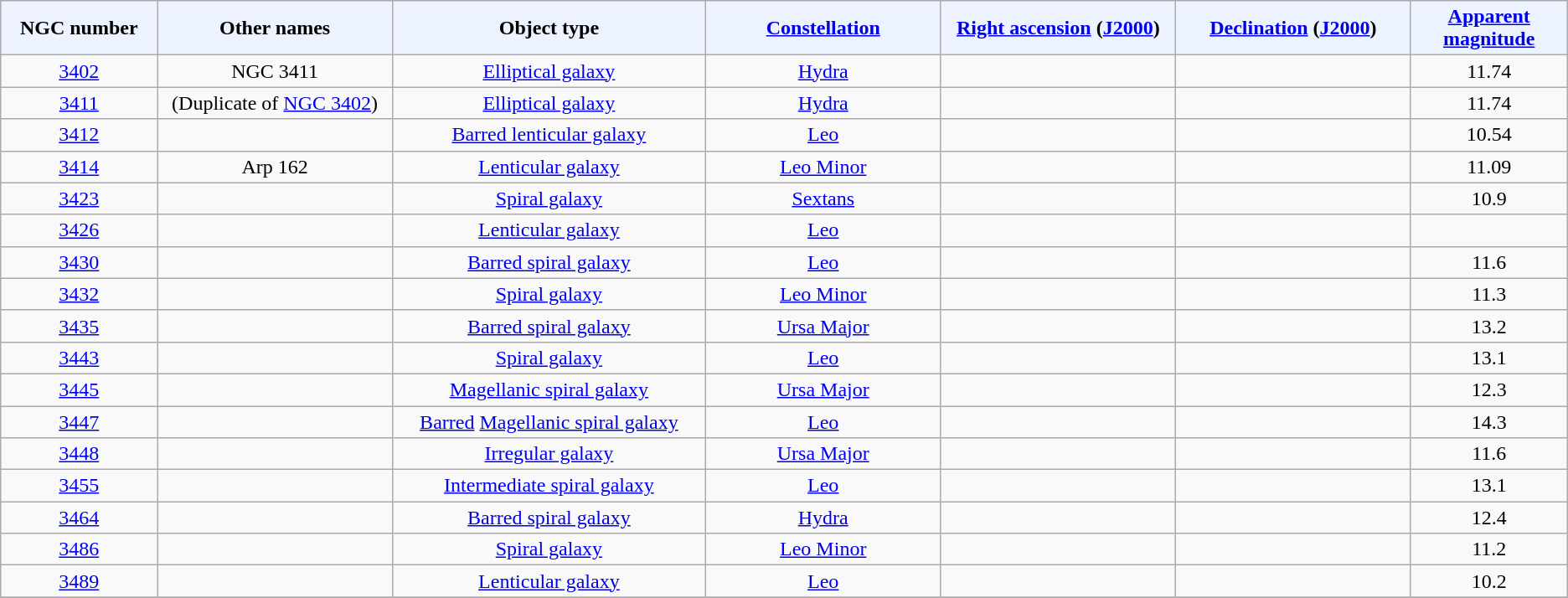<table class="wikitable sortable sticky-header sort-under" style="text-align: center;">
<tr>
<th style="background-color:#edf3fe; width: 10%;">NGC number</th>
<th style="background-color:#edf3fe; width: 15%;">Other names</th>
<th style="background-color:#edf3fe; width: 20%;">Object type</th>
<th style="background-color:#edf3fe; width: 15%;"><a href='#'>Constellation</a></th>
<th style="background-color:#edf3fe; width: 15%;"><a href='#'>Right ascension</a> (<a href='#'>J2000</a>)</th>
<th style="background-color:#edf3fe; width: 15%;"><a href='#'>Declination</a> (<a href='#'>J2000</a>)</th>
<th style="background-color:#edf3fe; width: 10%;"><a href='#'>Apparent magnitude</a></th>
</tr>
<tr>
<td><a href='#'>3402</a></td>
<td>NGC 3411</td>
<td><a href='#'>Elliptical galaxy</a></td>
<td><a href='#'>Hydra</a></td>
<td></td>
<td></td>
<td>11.74</td>
</tr>
<tr>
<td><a href='#'>3411</a></td>
<td>(Duplicate of <a href='#'>NGC 3402</a>)</td>
<td><a href='#'>Elliptical galaxy</a></td>
<td><a href='#'>Hydra</a></td>
<td></td>
<td></td>
<td>11.74</td>
</tr>
<tr>
<td><a href='#'>3412</a></td>
<td></td>
<td><a href='#'>Barred lenticular galaxy</a></td>
<td><a href='#'>Leo</a></td>
<td></td>
<td></td>
<td>10.54</td>
</tr>
<tr>
<td><a href='#'>3414</a></td>
<td>Arp 162</td>
<td><a href='#'>Lenticular galaxy</a></td>
<td><a href='#'>Leo Minor</a></td>
<td></td>
<td></td>
<td>11.09</td>
</tr>
<tr>
<td><a href='#'>3423</a></td>
<td></td>
<td><a href='#'>Spiral galaxy</a></td>
<td><a href='#'>Sextans</a></td>
<td></td>
<td></td>
<td>10.9</td>
</tr>
<tr>
<td><a href='#'>3426</a></td>
<td></td>
<td><a href='#'>Lenticular galaxy</a></td>
<td><a href='#'>Leo</a></td>
<td></td>
<td></td>
<td></td>
</tr>
<tr>
<td><a href='#'>3430</a></td>
<td></td>
<td><a href='#'>Barred spiral galaxy</a></td>
<td><a href='#'>Leo</a></td>
<td></td>
<td></td>
<td>11.6</td>
</tr>
<tr>
<td><a href='#'>3432</a></td>
<td></td>
<td><a href='#'>Spiral galaxy</a></td>
<td><a href='#'>Leo Minor</a></td>
<td></td>
<td></td>
<td>11.3</td>
</tr>
<tr>
<td><a href='#'>3435</a></td>
<td></td>
<td><a href='#'>Barred spiral galaxy</a></td>
<td><a href='#'>Ursa Major</a></td>
<td></td>
<td></td>
<td>13.2</td>
</tr>
<tr>
<td><a href='#'>3443</a></td>
<td></td>
<td><a href='#'>Spiral galaxy</a></td>
<td><a href='#'>Leo</a></td>
<td></td>
<td></td>
<td>13.1</td>
</tr>
<tr>
<td><a href='#'>3445</a></td>
<td></td>
<td><a href='#'>Magellanic spiral galaxy</a></td>
<td><a href='#'>Ursa Major</a></td>
<td></td>
<td></td>
<td>12.3</td>
</tr>
<tr>
<td><a href='#'>3447</a></td>
<td></td>
<td><a href='#'>Barred</a> <a href='#'>Magellanic spiral galaxy</a></td>
<td><a href='#'>Leo</a></td>
<td></td>
<td></td>
<td>14.3</td>
</tr>
<tr>
<td><a href='#'>3448</a></td>
<td></td>
<td><a href='#'>Irregular galaxy</a></td>
<td><a href='#'>Ursa Major</a></td>
<td></td>
<td></td>
<td>11.6</td>
</tr>
<tr>
<td><a href='#'>3455</a></td>
<td></td>
<td><a href='#'>Intermediate spiral galaxy</a></td>
<td><a href='#'>Leo</a></td>
<td></td>
<td></td>
<td>13.1</td>
</tr>
<tr>
<td><a href='#'>3464</a></td>
<td></td>
<td><a href='#'>Barred spiral galaxy</a></td>
<td><a href='#'>Hydra</a></td>
<td></td>
<td></td>
<td>12.4</td>
</tr>
<tr>
<td><a href='#'>3486</a></td>
<td></td>
<td><a href='#'>Spiral galaxy</a></td>
<td><a href='#'>Leo Minor</a></td>
<td></td>
<td></td>
<td>11.2</td>
</tr>
<tr>
<td><a href='#'>3489</a></td>
<td></td>
<td><a href='#'>Lenticular galaxy</a></td>
<td><a href='#'>Leo</a></td>
<td></td>
<td></td>
<td>10.2</td>
</tr>
<tr>
</tr>
</table>
